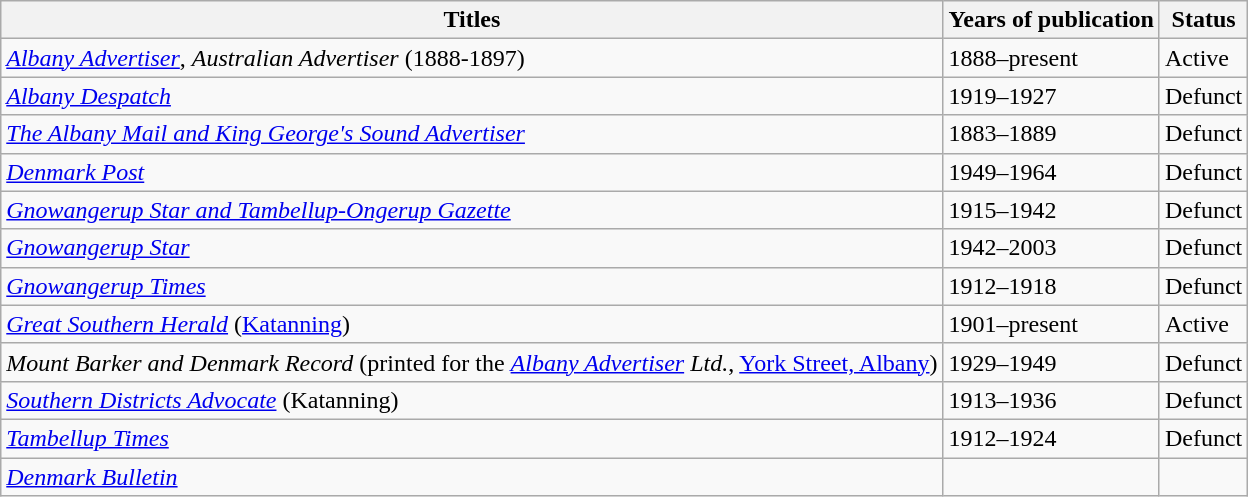<table class="wikitable sortable">
<tr>
<th>Titles</th>
<th>Years of publication</th>
<th>Status</th>
</tr>
<tr>
<td><em><a href='#'>Albany Advertiser</a></em>, <em>Australian Advertiser</em> (1888-1897)</td>
<td>1888–present</td>
<td>Active</td>
</tr>
<tr>
<td><em><a href='#'>Albany Despatch</a></em></td>
<td>1919–1927</td>
<td>Defunct</td>
</tr>
<tr>
<td><em><a href='#'>The Albany Mail and King George's Sound Advertiser</a></em></td>
<td>1883–1889</td>
<td>Defunct</td>
</tr>
<tr>
<td><em><a href='#'>Denmark Post</a></em></td>
<td>1949–1964</td>
<td>Defunct</td>
</tr>
<tr>
<td><em><a href='#'>Gnowangerup Star and Tambellup-Ongerup Gazette</a></em></td>
<td>1915–1942</td>
<td>Defunct</td>
</tr>
<tr>
<td><em><a href='#'>Gnowangerup Star</a></em></td>
<td>1942–2003</td>
<td>Defunct</td>
</tr>
<tr>
<td><em><a href='#'>Gnowangerup Times</a></em></td>
<td>1912–1918</td>
<td>Defunct</td>
</tr>
<tr>
<td><em><a href='#'>Great Southern Herald</a></em> (<a href='#'>Katanning</a>)</td>
<td>1901–present</td>
<td>Active</td>
</tr>
<tr>
<td><em>Mount Barker and Denmark Record</em> (printed for the <em><a href='#'>Albany Advertiser</a> Ltd.</em>, <a href='#'>York Street, Albany</a>)</td>
<td>1929–1949</td>
<td>Defunct</td>
</tr>
<tr>
<td><em><a href='#'>Southern Districts Advocate</a></em>  (Katanning)</td>
<td>1913–1936</td>
<td>Defunct</td>
</tr>
<tr>
<td><em><a href='#'>Tambellup Times</a></em></td>
<td>1912–1924</td>
<td>Defunct</td>
</tr>
<tr>
<td><em><a href='#'>Denmark Bulletin</a></em></td>
<td></td>
</tr>
</table>
